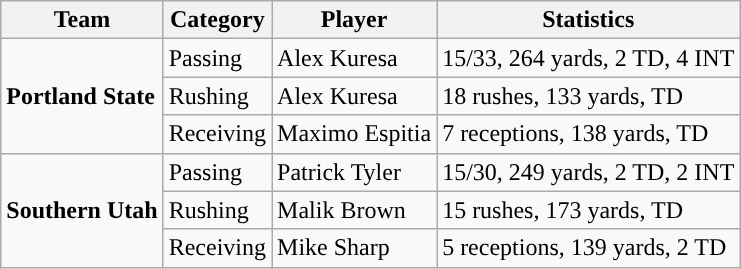<table class="wikitable" style="float: left;">
<tr>
<th>Team</th>
<th>Category</th>
<th>Player</th>
<th>Statistics</th>
</tr>
<tr>
<td rowspan=3><strong>Portland State</strong></td>
<td>Passing</td>
<td>Alex Kuresa</td>
<td>15/33, 264 yards, 2 TD, 4 INT</td>
</tr>
<tr>
<td>Rushing</td>
<td>Alex Kuresa</td>
<td>18 rushes, 133 yards, TD</td>
</tr>
<tr>
<td>Receiving</td>
<td>Maximo Espitia</td>
<td>7 receptions, 138 yards, TD</td>
</tr>
<tr>
<td rowspan=3><strong>Southern Utah</strong></td>
<td>Passing</td>
<td>Patrick Tyler</td>
<td>15/30, 249 yards, 2 TD, 2 INT</td>
</tr>
<tr>
<td>Rushing</td>
<td>Malik Brown</td>
<td>15 rushes, 173 yards, TD</td>
</tr>
<tr>
<td>Receiving</td>
<td>Mike Sharp</td>
<td>5 receptions, 139 yards, 2 TD</td>
</tr>
</table>
